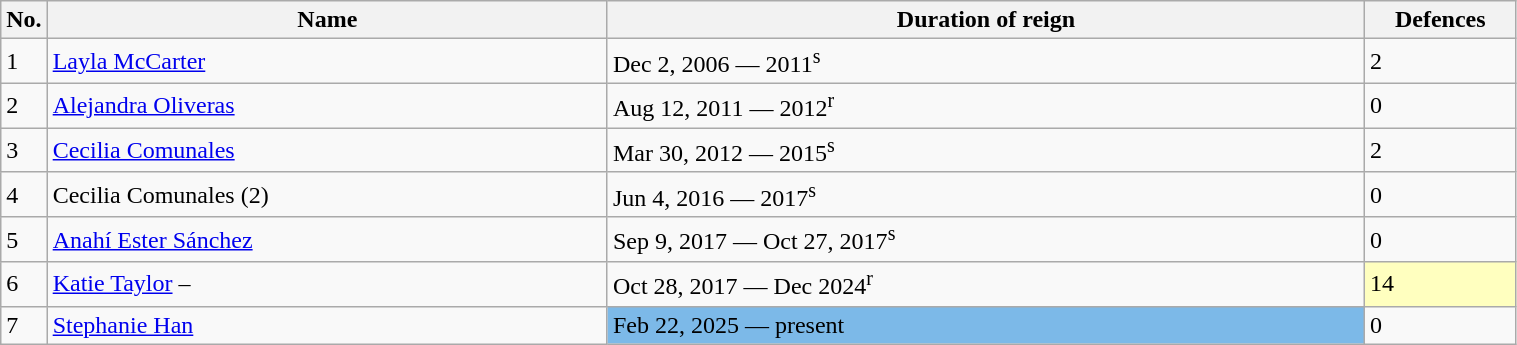<table class="wikitable" width=80%>
<tr>
<th width=3%>No.</th>
<th width=37%>Name</th>
<th width=50%>Duration of reign</th>
<th width=10%>Defences</th>
</tr>
<tr>
<td>1</td>
<td align=left> <a href='#'>Layla McCarter</a></td>
<td>Dec 2, 2006 — 2011<sup>s</sup></td>
<td>2</td>
</tr>
<tr>
<td>2</td>
<td align=left> <a href='#'>Alejandra Oliveras</a></td>
<td>Aug 12, 2011 — 2012<sup>r</sup></td>
<td>0</td>
</tr>
<tr>
<td>3</td>
<td align=left> <a href='#'>Cecilia Comunales</a></td>
<td>Mar 30, 2012 — 2015<sup>s</sup></td>
<td>2</td>
</tr>
<tr>
<td>4</td>
<td align=left> Cecilia Comunales (2)</td>
<td>Jun 4, 2016 — 2017<sup>s</sup></td>
<td>0</td>
</tr>
<tr>
<td>5</td>
<td align=left> <a href='#'>Anahí Ester Sánchez</a></td>
<td>Sep 9, 2017 — Oct 27, 2017<sup>s</sup></td>
<td>0</td>
</tr>
<tr>
<td>6</td>
<td align=left> <a href='#'>Katie Taylor</a> – </td>
<td>Oct 28, 2017 — Dec 2024<sup>r</sup></td>
<td style="background:#ffffbf;" width=5px>14</td>
</tr>
<tr>
<td>7</td>
<td align=left> <a href='#'>Stephanie Han</a></td>
<td style="background:#7CB9E8;" width=5px>Feb 22, 2025 — present</td>
<td>0</td>
</tr>
</table>
